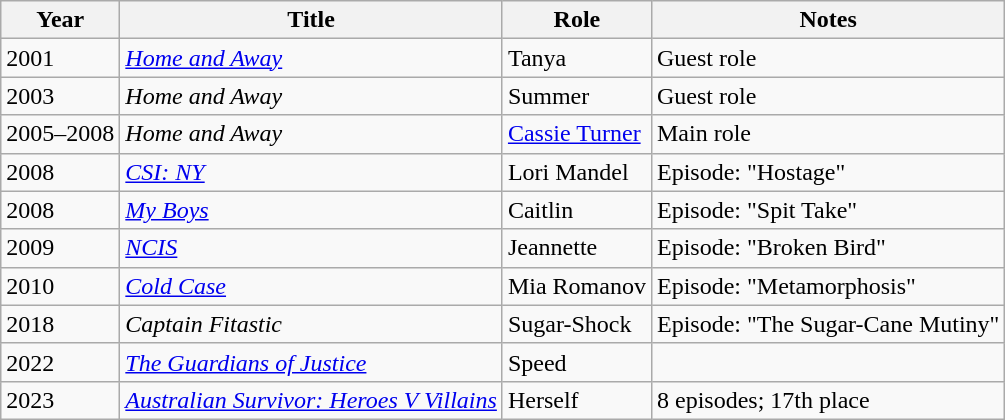<table class="wikitable sortable">
<tr>
<th>Year</th>
<th>Title</th>
<th>Role</th>
<th class="unsortable">Notes</th>
</tr>
<tr>
<td>2001</td>
<td><em><a href='#'>Home and Away</a></em></td>
<td>Tanya</td>
<td>Guest role</td>
</tr>
<tr>
<td>2003</td>
<td><em>Home and Away</em></td>
<td>Summer</td>
<td>Guest role</td>
</tr>
<tr>
<td>2005–2008</td>
<td><em>Home and Away</em></td>
<td><a href='#'>Cassie Turner</a></td>
<td>Main role</td>
</tr>
<tr>
<td>2008</td>
<td><em><a href='#'>CSI: NY</a></em></td>
<td>Lori Mandel</td>
<td>Episode: "Hostage"</td>
</tr>
<tr>
<td>2008</td>
<td><em><a href='#'>My Boys</a></em></td>
<td>Caitlin</td>
<td>Episode: "Spit Take"</td>
</tr>
<tr>
<td>2009</td>
<td><em><a href='#'>NCIS</a></em></td>
<td>Jeannette</td>
<td>Episode: "Broken Bird"</td>
</tr>
<tr>
<td>2010</td>
<td><em><a href='#'>Cold Case</a></em></td>
<td>Mia Romanov</td>
<td>Episode: "Metamorphosis"</td>
</tr>
<tr>
<td>2018</td>
<td><em>Captain Fitastic</em></td>
<td>Sugar-Shock</td>
<td>Episode: "The Sugar-Cane Mutiny"</td>
</tr>
<tr>
<td>2022</td>
<td><em><a href='#'>The Guardians of Justice</a></em></td>
<td>Speed</td>
<td></td>
</tr>
<tr>
<td>2023</td>
<td><em><a href='#'>Australian Survivor: Heroes V Villains</a></em></td>
<td>Herself</td>
<td>8 episodes; 17th place</td>
</tr>
</table>
